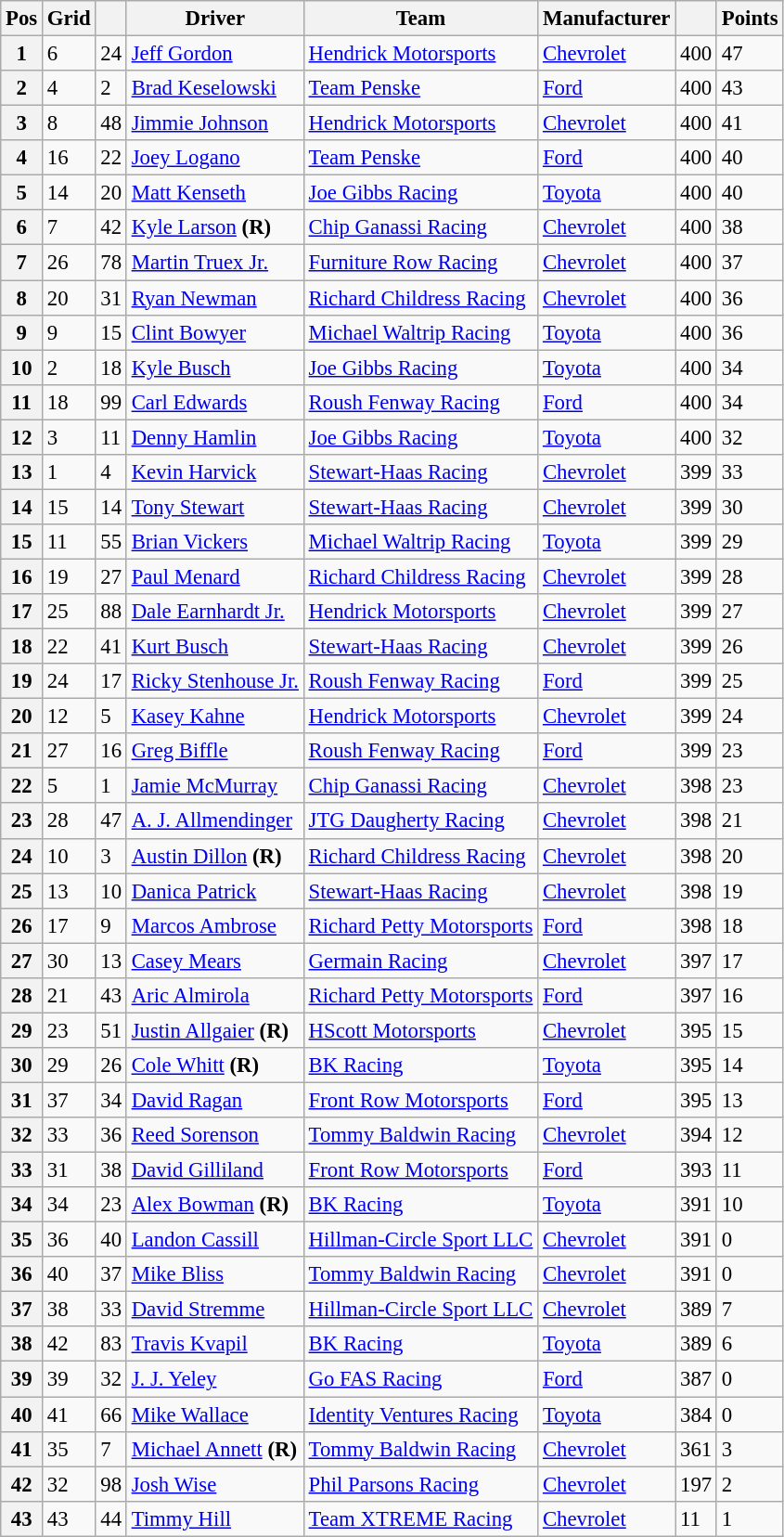<table class="wikitable" style="font-size:95%">
<tr>
<th>Pos</th>
<th>Grid</th>
<th></th>
<th>Driver</th>
<th>Team</th>
<th>Manufacturer</th>
<th></th>
<th>Points</th>
</tr>
<tr>
<th>1</th>
<td>6</td>
<td>24</td>
<td><a href='#'>Jeff Gordon</a></td>
<td><a href='#'>Hendrick Motorsports</a></td>
<td><a href='#'>Chevrolet</a></td>
<td>400</td>
<td>47</td>
</tr>
<tr>
<th>2</th>
<td>4</td>
<td>2</td>
<td><a href='#'>Brad Keselowski</a></td>
<td><a href='#'>Team Penske</a></td>
<td><a href='#'>Ford</a></td>
<td>400</td>
<td>43</td>
</tr>
<tr>
<th>3</th>
<td>8</td>
<td>48</td>
<td><a href='#'>Jimmie Johnson</a></td>
<td><a href='#'>Hendrick Motorsports</a></td>
<td><a href='#'>Chevrolet</a></td>
<td>400</td>
<td>41</td>
</tr>
<tr>
<th>4</th>
<td>16</td>
<td>22</td>
<td><a href='#'>Joey Logano</a></td>
<td><a href='#'>Team Penske</a></td>
<td><a href='#'>Ford</a></td>
<td>400</td>
<td>40</td>
</tr>
<tr>
<th>5</th>
<td>14</td>
<td>20</td>
<td><a href='#'>Matt Kenseth</a></td>
<td><a href='#'>Joe Gibbs Racing</a></td>
<td><a href='#'>Toyota</a></td>
<td>400</td>
<td>40</td>
</tr>
<tr>
<th>6</th>
<td>7</td>
<td>42</td>
<td><a href='#'>Kyle Larson</a> <strong>(R)</strong></td>
<td><a href='#'>Chip Ganassi Racing</a></td>
<td><a href='#'>Chevrolet</a></td>
<td>400</td>
<td>38</td>
</tr>
<tr>
<th>7</th>
<td>26</td>
<td>78</td>
<td><a href='#'>Martin Truex Jr.</a></td>
<td><a href='#'>Furniture Row Racing</a></td>
<td><a href='#'>Chevrolet</a></td>
<td>400</td>
<td>37</td>
</tr>
<tr>
<th>8</th>
<td>20</td>
<td>31</td>
<td><a href='#'>Ryan Newman</a></td>
<td><a href='#'>Richard Childress Racing</a></td>
<td><a href='#'>Chevrolet</a></td>
<td>400</td>
<td>36</td>
</tr>
<tr>
<th>9</th>
<td>9</td>
<td>15</td>
<td><a href='#'>Clint Bowyer</a></td>
<td><a href='#'>Michael Waltrip Racing</a></td>
<td><a href='#'>Toyota</a></td>
<td>400</td>
<td>36</td>
</tr>
<tr>
<th>10</th>
<td>2</td>
<td>18</td>
<td><a href='#'>Kyle Busch</a></td>
<td><a href='#'>Joe Gibbs Racing</a></td>
<td><a href='#'>Toyota</a></td>
<td>400</td>
<td>34</td>
</tr>
<tr>
<th>11</th>
<td>18</td>
<td>99</td>
<td><a href='#'>Carl Edwards</a></td>
<td><a href='#'>Roush Fenway Racing</a></td>
<td><a href='#'>Ford</a></td>
<td>400</td>
<td>34</td>
</tr>
<tr>
<th>12</th>
<td>3</td>
<td>11</td>
<td><a href='#'>Denny Hamlin</a></td>
<td><a href='#'>Joe Gibbs Racing</a></td>
<td><a href='#'>Toyota</a></td>
<td>400</td>
<td>32</td>
</tr>
<tr>
<th>13</th>
<td>1</td>
<td>4</td>
<td><a href='#'>Kevin Harvick</a></td>
<td><a href='#'>Stewart-Haas Racing</a></td>
<td><a href='#'>Chevrolet</a></td>
<td>399</td>
<td>33</td>
</tr>
<tr>
<th>14</th>
<td>15</td>
<td>14</td>
<td><a href='#'>Tony Stewart</a></td>
<td><a href='#'>Stewart-Haas Racing</a></td>
<td><a href='#'>Chevrolet</a></td>
<td>399</td>
<td>30</td>
</tr>
<tr>
<th>15</th>
<td>11</td>
<td>55</td>
<td><a href='#'>Brian Vickers</a></td>
<td><a href='#'>Michael Waltrip Racing</a></td>
<td><a href='#'>Toyota</a></td>
<td>399</td>
<td>29</td>
</tr>
<tr>
<th>16</th>
<td>19</td>
<td>27</td>
<td><a href='#'>Paul Menard</a></td>
<td><a href='#'>Richard Childress Racing</a></td>
<td><a href='#'>Chevrolet</a></td>
<td>399</td>
<td>28</td>
</tr>
<tr>
<th>17</th>
<td>25</td>
<td>88</td>
<td><a href='#'>Dale Earnhardt Jr.</a></td>
<td><a href='#'>Hendrick Motorsports</a></td>
<td><a href='#'>Chevrolet</a></td>
<td>399</td>
<td>27</td>
</tr>
<tr>
<th>18</th>
<td>22</td>
<td>41</td>
<td><a href='#'>Kurt Busch</a></td>
<td><a href='#'>Stewart-Haas Racing</a></td>
<td><a href='#'>Chevrolet</a></td>
<td>399</td>
<td>26</td>
</tr>
<tr>
<th>19</th>
<td>24</td>
<td>17</td>
<td><a href='#'>Ricky Stenhouse Jr.</a></td>
<td><a href='#'>Roush Fenway Racing</a></td>
<td><a href='#'>Ford</a></td>
<td>399</td>
<td>25</td>
</tr>
<tr>
<th>20</th>
<td>12</td>
<td>5</td>
<td><a href='#'>Kasey Kahne</a></td>
<td><a href='#'>Hendrick Motorsports</a></td>
<td><a href='#'>Chevrolet</a></td>
<td>399</td>
<td>24</td>
</tr>
<tr>
<th>21</th>
<td>27</td>
<td>16</td>
<td><a href='#'>Greg Biffle</a></td>
<td><a href='#'>Roush Fenway Racing</a></td>
<td><a href='#'>Ford</a></td>
<td>399</td>
<td>23</td>
</tr>
<tr>
<th>22</th>
<td>5</td>
<td>1</td>
<td><a href='#'>Jamie McMurray</a></td>
<td><a href='#'>Chip Ganassi Racing</a></td>
<td><a href='#'>Chevrolet</a></td>
<td>398</td>
<td>23</td>
</tr>
<tr>
<th>23</th>
<td>28</td>
<td>47</td>
<td><a href='#'>A. J. Allmendinger</a></td>
<td><a href='#'>JTG Daugherty Racing</a></td>
<td><a href='#'>Chevrolet</a></td>
<td>398</td>
<td>21</td>
</tr>
<tr>
<th>24</th>
<td>10</td>
<td>3</td>
<td><a href='#'>Austin Dillon</a> <strong>(R)</strong></td>
<td><a href='#'>Richard Childress Racing</a></td>
<td><a href='#'>Chevrolet</a></td>
<td>398</td>
<td>20</td>
</tr>
<tr>
<th>25</th>
<td>13</td>
<td>10</td>
<td><a href='#'>Danica Patrick</a></td>
<td><a href='#'>Stewart-Haas Racing</a></td>
<td><a href='#'>Chevrolet</a></td>
<td>398</td>
<td>19</td>
</tr>
<tr>
<th>26</th>
<td>17</td>
<td>9</td>
<td><a href='#'>Marcos Ambrose</a></td>
<td><a href='#'>Richard Petty Motorsports</a></td>
<td><a href='#'>Ford</a></td>
<td>398</td>
<td>18</td>
</tr>
<tr>
<th>27</th>
<td>30</td>
<td>13</td>
<td><a href='#'>Casey Mears</a></td>
<td><a href='#'>Germain Racing</a></td>
<td><a href='#'>Chevrolet</a></td>
<td>397</td>
<td>17</td>
</tr>
<tr>
<th>28</th>
<td>21</td>
<td>43</td>
<td><a href='#'>Aric Almirola</a></td>
<td><a href='#'>Richard Petty Motorsports</a></td>
<td><a href='#'>Ford</a></td>
<td>397</td>
<td>16</td>
</tr>
<tr>
<th>29</th>
<td>23</td>
<td>51</td>
<td><a href='#'>Justin Allgaier</a> <strong>(R)</strong></td>
<td><a href='#'>HScott Motorsports</a></td>
<td><a href='#'>Chevrolet</a></td>
<td>395</td>
<td>15</td>
</tr>
<tr>
<th>30</th>
<td>29</td>
<td>26</td>
<td><a href='#'>Cole Whitt</a> <strong>(R)</strong></td>
<td><a href='#'>BK Racing</a></td>
<td><a href='#'>Toyota</a></td>
<td>395</td>
<td>14</td>
</tr>
<tr>
<th>31</th>
<td>37</td>
<td>34</td>
<td><a href='#'>David Ragan</a></td>
<td><a href='#'>Front Row Motorsports</a></td>
<td><a href='#'>Ford</a></td>
<td>395</td>
<td>13</td>
</tr>
<tr>
<th>32</th>
<td>33</td>
<td>36</td>
<td><a href='#'>Reed Sorenson</a></td>
<td><a href='#'>Tommy Baldwin Racing</a></td>
<td><a href='#'>Chevrolet</a></td>
<td>394</td>
<td>12</td>
</tr>
<tr>
<th>33</th>
<td>31</td>
<td>38</td>
<td><a href='#'>David Gilliland</a></td>
<td><a href='#'>Front Row Motorsports</a></td>
<td><a href='#'>Ford</a></td>
<td>393</td>
<td>11</td>
</tr>
<tr>
<th>34</th>
<td>34</td>
<td>23</td>
<td><a href='#'>Alex Bowman</a> <strong>(R)</strong></td>
<td><a href='#'>BK Racing</a></td>
<td><a href='#'>Toyota</a></td>
<td>391</td>
<td>10</td>
</tr>
<tr>
<th>35</th>
<td>36</td>
<td>40</td>
<td><a href='#'>Landon Cassill</a></td>
<td><a href='#'>Hillman-Circle Sport LLC</a></td>
<td><a href='#'>Chevrolet</a></td>
<td>391</td>
<td>0</td>
</tr>
<tr>
<th>36</th>
<td>40</td>
<td>37</td>
<td><a href='#'>Mike Bliss</a></td>
<td><a href='#'>Tommy Baldwin Racing</a></td>
<td><a href='#'>Chevrolet</a></td>
<td>391</td>
<td>0</td>
</tr>
<tr>
<th>37</th>
<td>38</td>
<td>33</td>
<td><a href='#'>David Stremme</a></td>
<td><a href='#'>Hillman-Circle Sport LLC</a></td>
<td><a href='#'>Chevrolet</a></td>
<td>389</td>
<td>7</td>
</tr>
<tr>
<th>38</th>
<td>42</td>
<td>83</td>
<td><a href='#'>Travis Kvapil</a></td>
<td><a href='#'>BK Racing</a></td>
<td><a href='#'>Toyota</a></td>
<td>389</td>
<td>6</td>
</tr>
<tr>
<th>39</th>
<td>39</td>
<td>32</td>
<td><a href='#'>J. J. Yeley</a></td>
<td><a href='#'>Go FAS Racing</a></td>
<td><a href='#'>Ford</a></td>
<td>387</td>
<td>0</td>
</tr>
<tr>
<th>40</th>
<td>41</td>
<td>66</td>
<td><a href='#'>Mike Wallace</a></td>
<td><a href='#'>Identity Ventures Racing</a></td>
<td><a href='#'>Toyota</a></td>
<td>384</td>
<td>0</td>
</tr>
<tr>
<th>41</th>
<td>35</td>
<td>7</td>
<td><a href='#'>Michael Annett</a> <strong>(R)</strong></td>
<td><a href='#'>Tommy Baldwin Racing</a></td>
<td><a href='#'>Chevrolet</a></td>
<td>361</td>
<td>3</td>
</tr>
<tr>
<th>42</th>
<td>32</td>
<td>98</td>
<td><a href='#'>Josh Wise</a></td>
<td><a href='#'>Phil Parsons Racing</a></td>
<td><a href='#'>Chevrolet</a></td>
<td>197</td>
<td>2</td>
</tr>
<tr>
<th>43</th>
<td>43</td>
<td>44</td>
<td><a href='#'>Timmy Hill</a></td>
<td><a href='#'>Team XTREME Racing</a></td>
<td><a href='#'>Chevrolet</a></td>
<td>11</td>
<td>1</td>
</tr>
</table>
